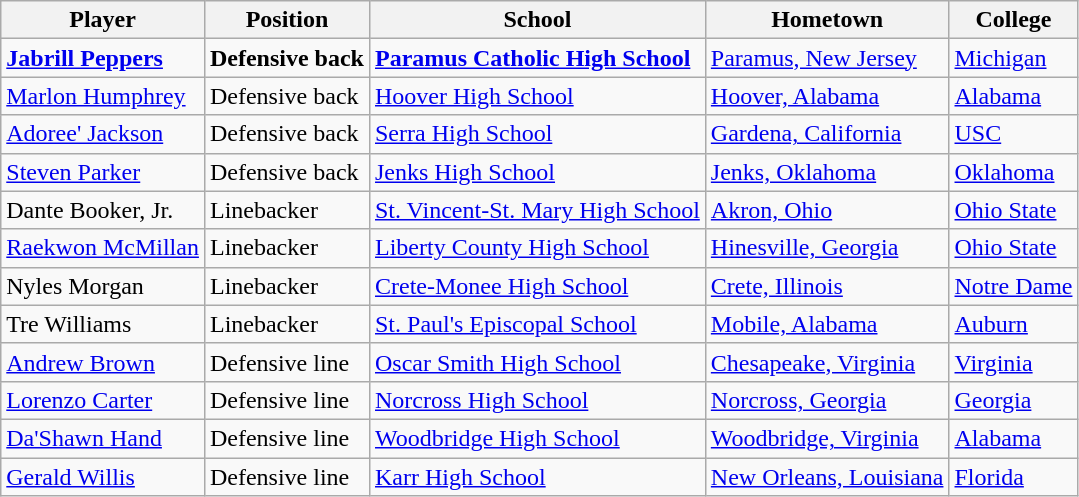<table class="wikitable">
<tr>
<th>Player</th>
<th>Position</th>
<th>School</th>
<th>Hometown</th>
<th>College</th>
</tr>
<tr>
<td><strong><a href='#'>Jabrill Peppers</a></strong></td>
<td><strong>Defensive back</strong></td>
<td><strong><a href='#'>Paramus Catholic High School</a></strong></td>
<td><a href='#'>Paramus, New Jersey</a></td>
<td><a href='#'>Michigan</a></td>
</tr>
<tr>
<td><a href='#'>Marlon Humphrey</a></td>
<td>Defensive back</td>
<td><a href='#'>Hoover High School</a></td>
<td><a href='#'>Hoover, Alabama</a></td>
<td><a href='#'>Alabama</a></td>
</tr>
<tr>
<td><a href='#'>Adoree' Jackson</a></td>
<td>Defensive back</td>
<td><a href='#'>Serra High School</a></td>
<td><a href='#'>Gardena, California</a></td>
<td><a href='#'>USC</a></td>
</tr>
<tr>
<td><a href='#'>Steven Parker</a></td>
<td>Defensive back</td>
<td><a href='#'>Jenks High School</a></td>
<td><a href='#'>Jenks, Oklahoma</a></td>
<td><a href='#'>Oklahoma</a></td>
</tr>
<tr>
<td>Dante Booker, Jr.</td>
<td>Linebacker</td>
<td><a href='#'>St. Vincent-St. Mary High School</a></td>
<td><a href='#'>Akron, Ohio</a></td>
<td><a href='#'>Ohio State</a></td>
</tr>
<tr>
<td><a href='#'>Raekwon McMillan</a></td>
<td>Linebacker</td>
<td><a href='#'>Liberty County High School</a></td>
<td><a href='#'>Hinesville, Georgia</a></td>
<td><a href='#'>Ohio State</a></td>
</tr>
<tr>
<td>Nyles Morgan</td>
<td>Linebacker</td>
<td><a href='#'>Crete-Monee High School</a></td>
<td><a href='#'>Crete, Illinois</a></td>
<td><a href='#'>Notre Dame</a></td>
</tr>
<tr>
<td>Tre Williams</td>
<td>Linebacker</td>
<td><a href='#'>St. Paul's Episcopal School</a></td>
<td><a href='#'>Mobile, Alabama</a></td>
<td><a href='#'>Auburn</a></td>
</tr>
<tr>
<td><a href='#'>Andrew Brown</a></td>
<td>Defensive line</td>
<td><a href='#'>Oscar Smith High School</a></td>
<td><a href='#'>Chesapeake, Virginia</a></td>
<td><a href='#'>Virginia</a></td>
</tr>
<tr>
<td><a href='#'>Lorenzo Carter</a></td>
<td>Defensive line</td>
<td><a href='#'>Norcross High School</a></td>
<td><a href='#'>Norcross, Georgia</a></td>
<td><a href='#'>Georgia</a></td>
</tr>
<tr>
<td><a href='#'>Da'Shawn Hand</a></td>
<td>Defensive line</td>
<td><a href='#'>Woodbridge High School</a></td>
<td><a href='#'>Woodbridge, Virginia</a></td>
<td><a href='#'>Alabama</a></td>
</tr>
<tr>
<td><a href='#'>Gerald Willis</a></td>
<td>Defensive line</td>
<td><a href='#'>Karr High School</a></td>
<td><a href='#'>New Orleans, Louisiana</a></td>
<td><a href='#'>Florida</a></td>
</tr>
</table>
